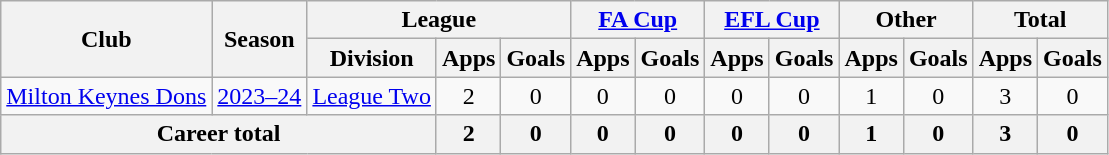<table class="wikitable" style="text-align: center">
<tr>
<th rowspan="2">Club</th>
<th rowspan="2">Season</th>
<th colspan="3">League</th>
<th colspan="2"><a href='#'>FA Cup</a></th>
<th colspan="2"><a href='#'>EFL Cup</a></th>
<th colspan="2">Other</th>
<th colspan="2">Total</th>
</tr>
<tr>
<th>Division</th>
<th>Apps</th>
<th>Goals</th>
<th>Apps</th>
<th>Goals</th>
<th>Apps</th>
<th>Goals</th>
<th>Apps</th>
<th>Goals</th>
<th>Apps</th>
<th>Goals</th>
</tr>
<tr>
<td><a href='#'>Milton Keynes Dons</a></td>
<td><a href='#'>2023–24</a></td>
<td><a href='#'>League Two</a></td>
<td>2</td>
<td>0</td>
<td>0</td>
<td>0</td>
<td>0</td>
<td>0</td>
<td>1</td>
<td>0</td>
<td>3</td>
<td>0</td>
</tr>
<tr>
<th colspan="3">Career total</th>
<th>2</th>
<th>0</th>
<th>0</th>
<th>0</th>
<th>0</th>
<th>0</th>
<th>1</th>
<th>0</th>
<th>3</th>
<th>0</th>
</tr>
</table>
